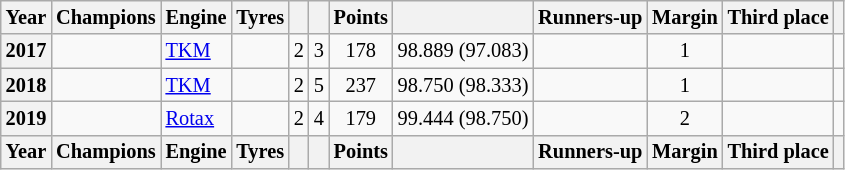<table class="wikitable sortable" style="font-size:85%; text-align:center;">
<tr>
<th>Year</th>
<th>Champions</th>
<th>Engine</th>
<th>Tyres</th>
<th></th>
<th></th>
<th>Points</th>
<th></th>
<th nowrap>Runners-up</th>
<th>Margin</th>
<th nowrap>Third place</th>
<th class="unsortable"></th>
</tr>
<tr>
<th>2017</th>
<td nowrap align=left><strong></strong></td>
<td nowrap align=left> <a href='#'>TKM</a></td>
<td></td>
<td>2</td>
<td>3</td>
<td>178</td>
<td>98.889 (97.083)</td>
<td nowrap align=left></td>
<td>1</td>
<td nowrap align=left></td>
<td></td>
</tr>
<tr>
<th>2018</th>
<td nowrap align=left><strong></strong></td>
<td nowrap align=left> <a href='#'>TKM</a></td>
<td></td>
<td>2</td>
<td>5</td>
<td>237</td>
<td>98.750 (98.333)</td>
<td nowrap align=left></td>
<td>1</td>
<td nowrap align=left><br></td>
<td></td>
</tr>
<tr>
<th>2019</th>
<td nowrap align=left><strong></strong></td>
<td nowrap align=left> <a href='#'>Rotax</a></td>
<td></td>
<td>2</td>
<td>4</td>
<td>179</td>
<td>99.444 (98.750)</td>
<td nowrap align=left></td>
<td>2</td>
<td nowrap align=left></td>
<td></td>
</tr>
<tr>
<th>Year</th>
<th>Champions</th>
<th>Engine</th>
<th>Tyres</th>
<th></th>
<th></th>
<th>Points</th>
<th></th>
<th>Runners-up</th>
<th>Margin</th>
<th>Third place</th>
<th></th>
</tr>
</table>
